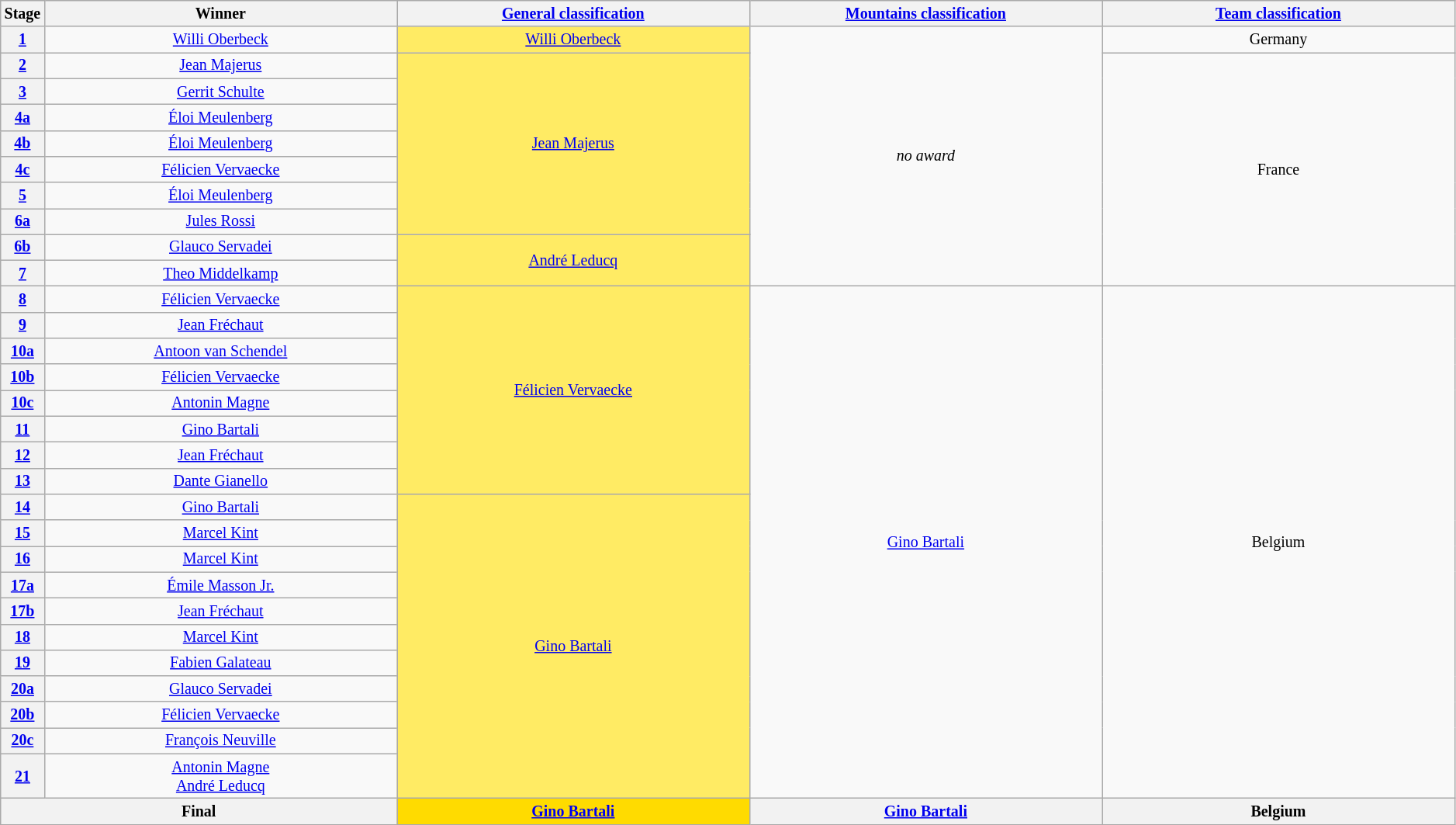<table class="wikitable" style="text-align:center; font-size:smaller; clear:both;">
<tr>
<th scope="col" style="width:1%;">Stage</th>
<th scope="col" style="width:24%;">Winner</th>
<th scope="col" style="width:24%;"><a href='#'>General classification</a><br></th>
<th scope="col" style="width:24%;"><a href='#'>Mountains classification</a></th>
<th scope="col" style="width:24%;"><a href='#'>Team classification</a></th>
</tr>
<tr>
<th scope="row"><a href='#'>1</a></th>
<td><a href='#'>Willi Oberbeck</a></td>
<td style="background:#FFEB64;"><a href='#'>Willi Oberbeck</a></td>
<td rowspan="10"><em>no award</em></td>
<td>Germany</td>
</tr>
<tr>
<th scope="row"><a href='#'>2</a></th>
<td><a href='#'>Jean Majerus</a></td>
<td style="background:#FFEB64;" rowspan="7"><a href='#'>Jean Majerus</a></td>
<td rowspan="9">France</td>
</tr>
<tr>
<th scope="row"><a href='#'>3</a></th>
<td><a href='#'>Gerrit Schulte</a></td>
</tr>
<tr>
<th scope="row"><a href='#'>4a</a></th>
<td><a href='#'>Éloi Meulenberg</a></td>
</tr>
<tr>
<th scope="row"><a href='#'>4b</a></th>
<td><a href='#'>Éloi Meulenberg</a></td>
</tr>
<tr>
<th scope="row"><a href='#'>4c</a></th>
<td><a href='#'>Félicien Vervaecke</a></td>
</tr>
<tr>
<th scope="row"><a href='#'>5</a></th>
<td><a href='#'>Éloi Meulenberg</a></td>
</tr>
<tr>
<th scope="row"><a href='#'>6a</a></th>
<td><a href='#'>Jules Rossi</a></td>
</tr>
<tr>
<th scope="row"><a href='#'>6b</a></th>
<td><a href='#'>Glauco Servadei</a></td>
<td style="background:#FFEB64;" rowspan="2"><a href='#'>André Leducq</a></td>
</tr>
<tr>
<th scope="row"><a href='#'>7</a></th>
<td><a href='#'>Theo Middelkamp</a></td>
</tr>
<tr>
<th scope="row"><a href='#'>8</a></th>
<td><a href='#'>Félicien Vervaecke</a></td>
<td style="background:#FFEB64;" rowspan="8"><a href='#'>Félicien Vervaecke</a></td>
<td rowspan="19"><a href='#'>Gino Bartali</a></td>
<td rowspan="19">Belgium</td>
</tr>
<tr>
<th scope="row"><a href='#'>9</a></th>
<td><a href='#'>Jean Fréchaut</a></td>
</tr>
<tr>
<th scope="row"><a href='#'>10a</a></th>
<td><a href='#'>Antoon van Schendel</a></td>
</tr>
<tr>
<th scope="row"><a href='#'>10b</a></th>
<td><a href='#'>Félicien Vervaecke</a></td>
</tr>
<tr>
<th scope="row"><a href='#'>10c</a></th>
<td><a href='#'>Antonin Magne</a></td>
</tr>
<tr>
<th scope="row"><a href='#'>11</a></th>
<td><a href='#'>Gino Bartali</a></td>
</tr>
<tr>
<th scope="row"><a href='#'>12</a></th>
<td><a href='#'>Jean Fréchaut</a></td>
</tr>
<tr>
<th scope="row"><a href='#'>13</a></th>
<td><a href='#'>Dante Gianello</a></td>
</tr>
<tr>
<th scope="row"><a href='#'>14</a></th>
<td><a href='#'>Gino Bartali</a></td>
<td style="background:#FFEB64;" rowspan="11"><a href='#'>Gino Bartali</a></td>
</tr>
<tr>
<th scope="row"><a href='#'>15</a></th>
<td><a href='#'>Marcel Kint</a></td>
</tr>
<tr>
<th scope="row"><a href='#'>16</a></th>
<td><a href='#'>Marcel Kint</a></td>
</tr>
<tr>
<th scope="row"><a href='#'>17a</a></th>
<td><a href='#'>Émile Masson Jr.</a></td>
</tr>
<tr>
<th scope="row"><a href='#'>17b</a></th>
<td><a href='#'>Jean Fréchaut</a></td>
</tr>
<tr>
<th scope="row"><a href='#'>18</a></th>
<td><a href='#'>Marcel Kint</a></td>
</tr>
<tr>
<th scope="row"><a href='#'>19</a></th>
<td><a href='#'>Fabien Galateau</a></td>
</tr>
<tr>
<th scope="row"><a href='#'>20a</a></th>
<td><a href='#'>Glauco Servadei</a></td>
</tr>
<tr>
<th scope="row"><a href='#'>20b</a></th>
<td><a href='#'>Félicien Vervaecke</a></td>
</tr>
<tr>
<th scope="row"><a href='#'>20c</a></th>
<td><a href='#'>François Neuville</a></td>
</tr>
<tr>
<th scope="row"><a href='#'>21</a></th>
<td><a href='#'>Antonin Magne</a><br><a href='#'>André Leducq</a></td>
</tr>
<tr>
<th colspan="2">Final</th>
<th style="background:#FFDB00;"><a href='#'>Gino Bartali</a></th>
<th><a href='#'>Gino Bartali</a></th>
<th>Belgium</th>
</tr>
</table>
